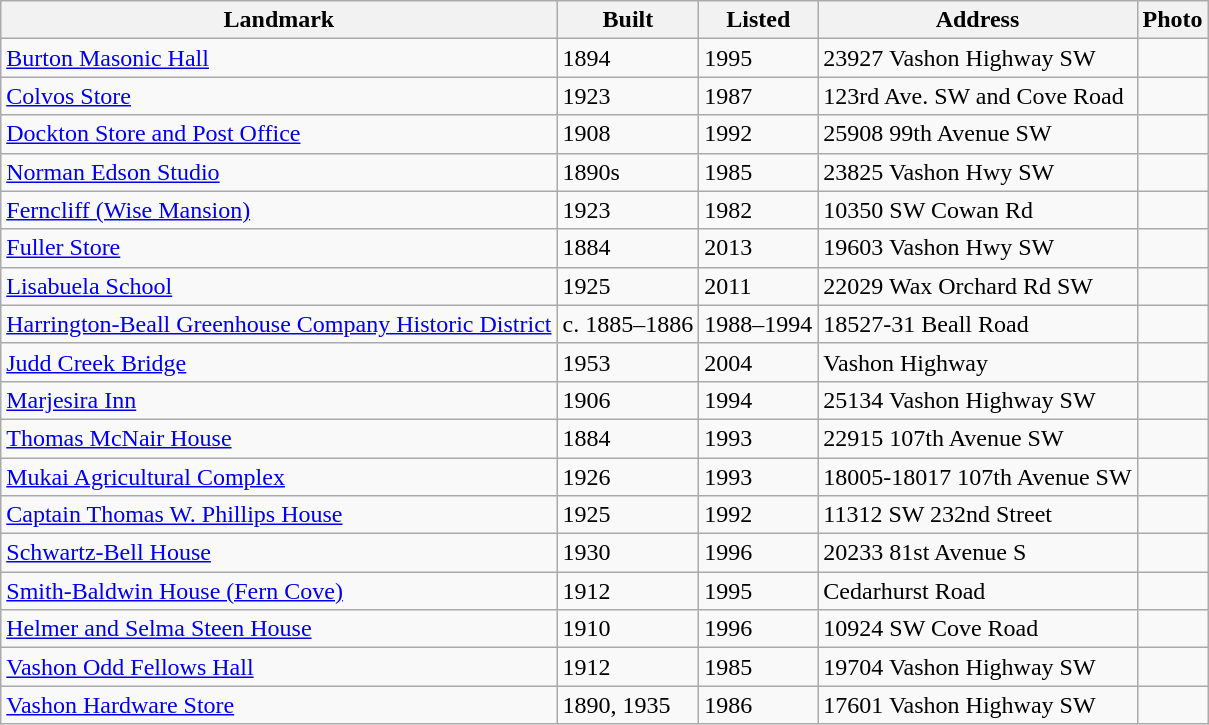<table class="wikitable">
<tr>
<th>Landmark</th>
<th>Built</th>
<th>Listed</th>
<th>Address</th>
<th>Photo</th>
</tr>
<tr>
<td><a href='#'>Burton Masonic Hall</a></td>
<td>1894</td>
<td>1995</td>
<td>23927 Vashon Highway SW</td>
<td></td>
</tr>
<tr>
<td><a href='#'>Colvos Store</a></td>
<td>1923</td>
<td>1987</td>
<td>123rd Ave. SW and Cove Road</td>
<td></td>
</tr>
<tr>
<td><a href='#'>Dockton Store and Post Office</a></td>
<td>1908</td>
<td>1992</td>
<td>25908 99th Avenue SW</td>
<td></td>
</tr>
<tr>
<td><a href='#'>Norman Edson Studio</a></td>
<td>1890s</td>
<td>1985</td>
<td>23825 Vashon Hwy SW</td>
<td></td>
</tr>
<tr>
<td><a href='#'>Ferncliff (Wise Mansion)</a></td>
<td>1923</td>
<td>1982</td>
<td>10350 SW Cowan Rd</td>
<td></td>
</tr>
<tr>
<td><a href='#'>Fuller Store</a></td>
<td>1884</td>
<td>2013</td>
<td>19603 Vashon Hwy SW</td>
<td></td>
</tr>
<tr>
<td><a href='#'>Lisabuela School</a></td>
<td>1925</td>
<td>2011</td>
<td>22029 Wax Orchard Rd SW</td>
<td></td>
</tr>
<tr>
<td><a href='#'>Harrington-Beall Greenhouse Company Historic District</a></td>
<td>c. 1885–1886</td>
<td>1988–1994</td>
<td>18527-31 Beall Road</td>
<td></td>
</tr>
<tr>
<td><a href='#'>Judd Creek Bridge</a></td>
<td>1953</td>
<td>2004</td>
<td>Vashon Highway</td>
<td></td>
</tr>
<tr>
<td><a href='#'>Marjesira Inn</a></td>
<td>1906</td>
<td>1994</td>
<td>25134 Vashon Highway SW</td>
<td></td>
</tr>
<tr>
<td><a href='#'>Thomas McNair House</a></td>
<td>1884</td>
<td>1993</td>
<td>22915 107th Avenue SW</td>
<td></td>
</tr>
<tr>
<td><a href='#'>Mukai Agricultural Complex</a></td>
<td>1926</td>
<td>1993</td>
<td>18005-18017 107th Avenue SW</td>
<td></td>
</tr>
<tr>
<td><a href='#'>Captain Thomas W. Phillips House</a></td>
<td>1925</td>
<td>1992</td>
<td>11312 SW 232nd Street</td>
<td></td>
</tr>
<tr>
<td><a href='#'>Schwartz-Bell House</a></td>
<td>1930</td>
<td>1996</td>
<td>20233 81st Avenue S</td>
<td></td>
</tr>
<tr>
<td><a href='#'>Smith-Baldwin House (Fern Cove)</a></td>
<td>1912</td>
<td>1995</td>
<td>Cedarhurst Road</td>
<td></td>
</tr>
<tr>
<td><a href='#'>Helmer and Selma Steen House</a></td>
<td>1910</td>
<td>1996</td>
<td>10924 SW Cove Road</td>
<td></td>
</tr>
<tr>
<td><a href='#'>Vashon Odd Fellows Hall</a></td>
<td>1912</td>
<td>1985</td>
<td>19704 Vashon Highway SW</td>
<td></td>
</tr>
<tr>
<td><a href='#'>Vashon Hardware Store</a></td>
<td>1890, 1935</td>
<td>1986</td>
<td>17601 Vashon Highway SW</td>
<td></td>
</tr>
</table>
